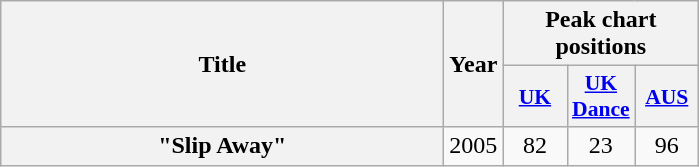<table class="wikitable plainrowheaders" style="text-align:center;">
<tr>
<th scope="col" rowspan="2" style="width:18em;">Title</th>
<th scope="col" rowspan="2">Year</th>
<th scope="col" colspan="3">Peak chart positions</th>
</tr>
<tr>
<th scope="col" style="width:2.5em;font-size:90%;"><a href='#'>UK</a><br></th>
<th scope="col" style="width:2.5em;font-size:90%;"><a href='#'>UK Dance</a><br></th>
<th scope="col" style="width:2.5em;font-size:90%;"><a href='#'>AUS</a><br></th>
</tr>
<tr>
<th scope="row">"Slip Away"<br></th>
<td>2005</td>
<td>82</td>
<td>23</td>
<td>96</td>
</tr>
</table>
